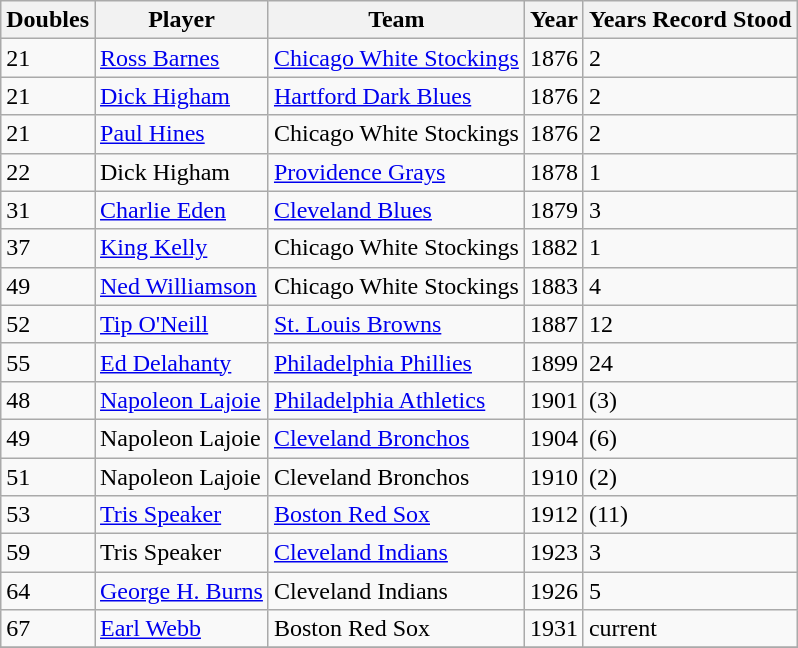<table class="wikitable sortable">
<tr>
<th>Doubles</th>
<th>Player</th>
<th>Team</th>
<th>Year</th>
<th>Years Record Stood</th>
</tr>
<tr>
<td>21</td>
<td><a href='#'>Ross Barnes</a></td>
<td><a href='#'>Chicago White Stockings</a></td>
<td>1876</td>
<td>2</td>
</tr>
<tr>
<td>21</td>
<td><a href='#'>Dick Higham</a></td>
<td><a href='#'>Hartford Dark Blues</a></td>
<td>1876</td>
<td>2</td>
</tr>
<tr>
<td>21</td>
<td><a href='#'>Paul Hines</a></td>
<td>Chicago White Stockings</td>
<td>1876</td>
<td>2</td>
</tr>
<tr>
<td>22</td>
<td>Dick Higham</td>
<td><a href='#'>Providence Grays</a></td>
<td>1878</td>
<td>1</td>
</tr>
<tr>
<td>31</td>
<td><a href='#'>Charlie Eden</a></td>
<td><a href='#'>Cleveland Blues</a></td>
<td>1879</td>
<td>3</td>
</tr>
<tr>
<td>37</td>
<td><a href='#'>King Kelly</a></td>
<td>Chicago White Stockings</td>
<td>1882</td>
<td>1</td>
</tr>
<tr>
<td>49</td>
<td><a href='#'>Ned Williamson</a></td>
<td>Chicago White Stockings</td>
<td>1883</td>
<td>4</td>
</tr>
<tr>
<td>52</td>
<td><a href='#'>Tip O'Neill</a></td>
<td><a href='#'>St. Louis Browns</a></td>
<td>1887</td>
<td>12</td>
</tr>
<tr>
<td>55</td>
<td><a href='#'>Ed Delahanty</a></td>
<td><a href='#'>Philadelphia Phillies</a></td>
<td>1899</td>
<td>24</td>
</tr>
<tr>
<td>48</td>
<td><a href='#'>Napoleon Lajoie</a></td>
<td><a href='#'>Philadelphia Athletics</a></td>
<td>1901</td>
<td>(3)</td>
</tr>
<tr>
<td>49</td>
<td>Napoleon Lajoie</td>
<td><a href='#'>Cleveland Bronchos</a></td>
<td>1904</td>
<td>(6)</td>
</tr>
<tr>
<td>51</td>
<td>Napoleon Lajoie</td>
<td>Cleveland Bronchos</td>
<td>1910</td>
<td>(2)</td>
</tr>
<tr>
<td>53</td>
<td><a href='#'>Tris Speaker</a></td>
<td><a href='#'>Boston Red Sox</a></td>
<td>1912</td>
<td>(11)</td>
</tr>
<tr>
<td>59</td>
<td>Tris Speaker</td>
<td><a href='#'>Cleveland Indians</a></td>
<td>1923</td>
<td>3</td>
</tr>
<tr>
<td>64</td>
<td><a href='#'>George H. Burns</a></td>
<td>Cleveland Indians</td>
<td>1926</td>
<td>5</td>
</tr>
<tr>
<td>67</td>
<td><a href='#'>Earl Webb</a></td>
<td>Boston Red Sox</td>
<td>1931</td>
<td>current</td>
</tr>
<tr>
</tr>
</table>
